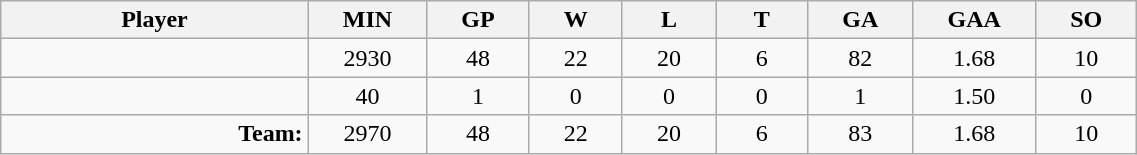<table class="wikitable sortable" width="60%">
<tr>
<th bgcolor="#DDDDFF" width="10%">Player</th>
<th width="3%" bgcolor="#DDDDFF" title="Minutes played">MIN</th>
<th width="3%" bgcolor="#DDDDFF" title="Games played in">GP</th>
<th width="3%" bgcolor="#DDDDFF" title="Wins">W</th>
<th width="3%" bgcolor="#DDDDFF"title="Losses">L</th>
<th width="3%" bgcolor="#DDDDFF" title="Ties">T</th>
<th width="3%" bgcolor="#DDDDFF" title="Goals against">GA</th>
<th width="3%" bgcolor="#DDDDFF" title="Goals against average">GAA</th>
<th width="3%" bgcolor="#DDDDFF"title="Shut-outs">SO</th>
</tr>
<tr align="center">
<td align="right"></td>
<td>2930</td>
<td>48</td>
<td>22</td>
<td>20</td>
<td>6</td>
<td>82</td>
<td>1.68</td>
<td>10</td>
</tr>
<tr align="center">
<td align="right"></td>
<td>40</td>
<td>1</td>
<td>0</td>
<td>0</td>
<td>0</td>
<td>1</td>
<td>1.50</td>
<td>0</td>
</tr>
<tr align="center">
<td align="right"><strong>Team:</strong></td>
<td>2970</td>
<td>48</td>
<td>22</td>
<td>20</td>
<td>6</td>
<td>83</td>
<td>1.68</td>
<td>10</td>
</tr>
</table>
